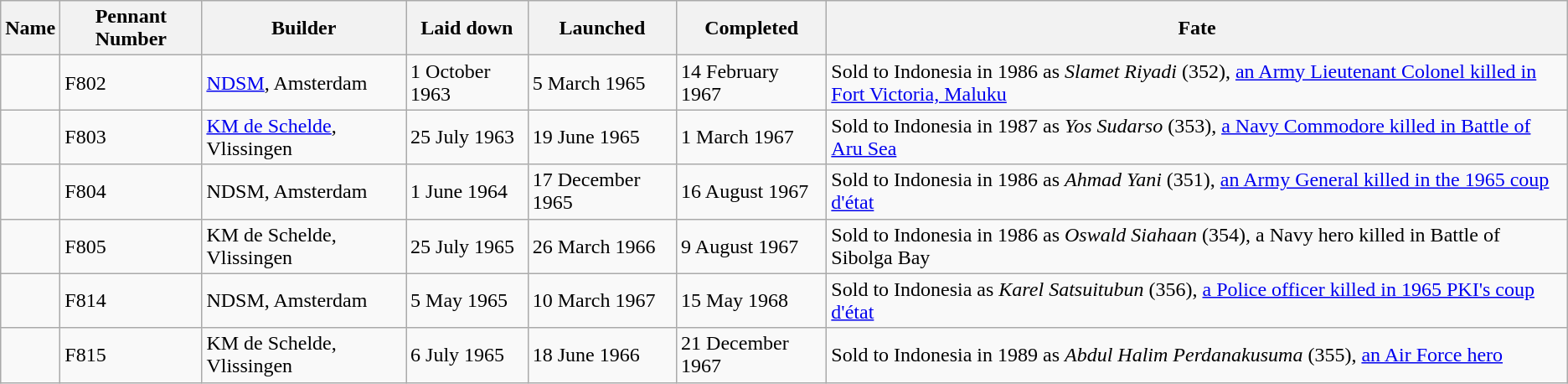<table class="wikitable">
<tr>
<th>Name</th>
<th>Pennant Number</th>
<th>Builder</th>
<th>Laid down</th>
<th>Launched</th>
<th>Completed</th>
<th>Fate</th>
</tr>
<tr>
<td></td>
<td>F802</td>
<td><a href='#'>NDSM</a>, Amsterdam</td>
<td>1 October 1963</td>
<td>5 March 1965</td>
<td>14 February 1967</td>
<td>Sold to Indonesia in 1986 as <em>Slamet Riyadi</em> (352), <a href='#'>an Army Lieutenant Colonel killed in Fort Victoria, Maluku</a></td>
</tr>
<tr>
<td></td>
<td>F803</td>
<td><a href='#'>KM de Schelde</a>, Vlissingen</td>
<td>25 July 1963</td>
<td>19 June 1965</td>
<td>1 March 1967</td>
<td>Sold to Indonesia in 1987 as <em>Yos Sudarso</em> (353), <a href='#'>a Navy Commodore killed in Battle of Aru Sea</a></td>
</tr>
<tr>
<td></td>
<td>F804</td>
<td>NDSM, Amsterdam</td>
<td>1 June 1964</td>
<td>17 December 1965</td>
<td>16 August 1967</td>
<td>Sold to Indonesia in 1986 as <em>Ahmad Yani</em> (351), <a href='#'>an Army General killed in the 1965 coup d'état</a></td>
</tr>
<tr>
<td></td>
<td>F805</td>
<td>KM de Schelde, Vlissingen</td>
<td>25 July 1965</td>
<td>26 March 1966</td>
<td>9 August 1967</td>
<td>Sold to Indonesia in 1986 as <em>Oswald Siahaan</em> (354), a Navy hero killed in Battle of Sibolga Bay</td>
</tr>
<tr>
<td></td>
<td>F814</td>
<td>NDSM, Amsterdam</td>
<td>5 May 1965</td>
<td>10 March 1967</td>
<td>15 May 1968</td>
<td>Sold to Indonesia as <em>Karel Satsuitubun</em> (356), <a href='#'>a Police officer killed in 1965 PKI's coup d'état</a></td>
</tr>
<tr>
<td></td>
<td>F815</td>
<td>KM de Schelde, Vlissingen</td>
<td>6 July 1965</td>
<td>18 June 1966</td>
<td>21 December 1967</td>
<td>Sold to Indonesia in 1989 as <em>Abdul Halim Perdanakusuma</em> (355), <a href='#'>an Air Force hero</a></td>
</tr>
</table>
